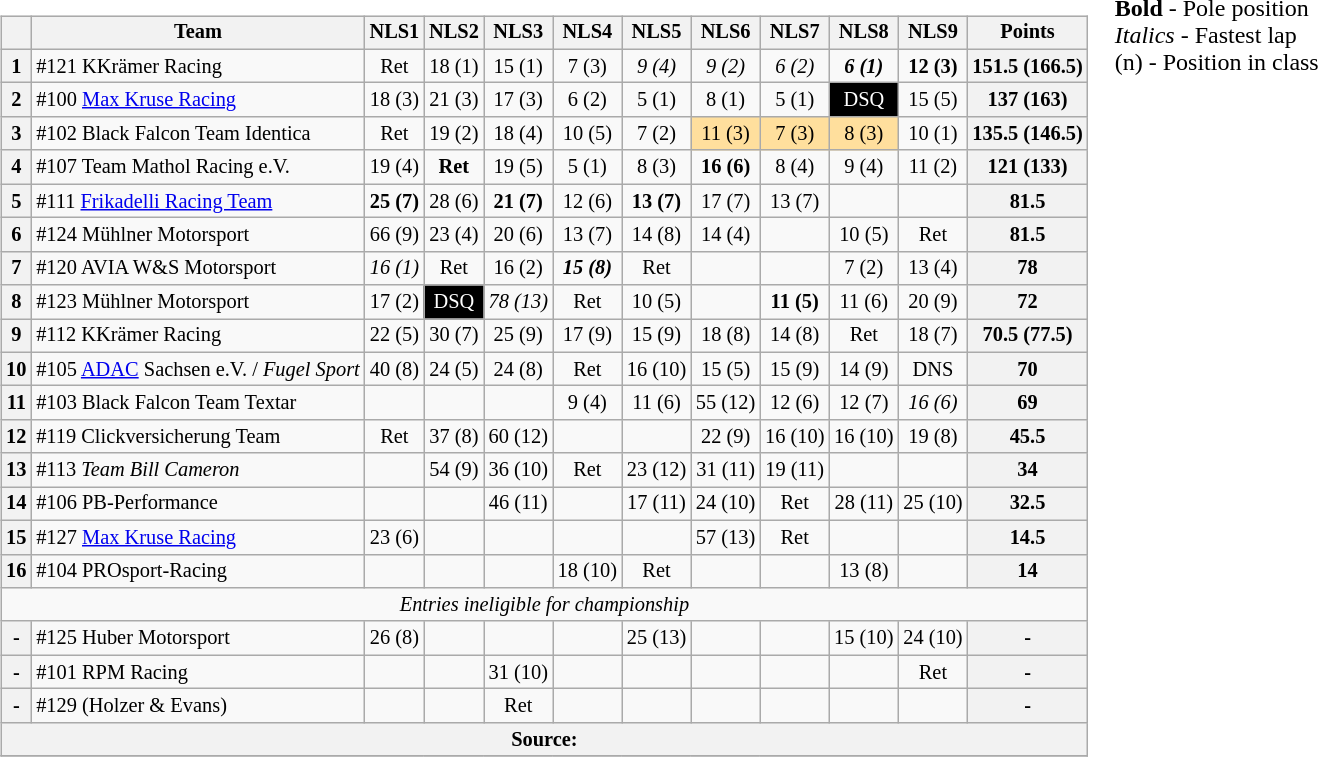<table>
<tr>
<td valign="top"><br><table class="wikitable" style="font-size:85%; text-align:center;">
<tr>
<th></th>
<th>Team</th>
<th>NLS1</th>
<th>NLS2</th>
<th>NLS3</th>
<th>NLS4</th>
<th>NLS5</th>
<th>NLS6</th>
<th>NLS7</th>
<th>NLS8</th>
<th>NLS9</th>
<th>Points</th>
</tr>
<tr>
<th>1</th>
<td align=left> #121 KKrämer Racing</td>
<td> Ret</td>
<td> 18 (1)</td>
<td> 15 (1)</td>
<td> 7 (3)</td>
<td> <em>9 (4)</em></td>
<td> <em>9 (2)</em></td>
<td> <em>6 (2)</em></td>
<td> <strong><em>6 (1)</em></strong></td>
<td> <strong>12 (3)</strong></td>
<th>151.5 (166.5)</th>
</tr>
<tr>
<th>2</th>
<td align=left> #100 <a href='#'>Max Kruse Racing</a></td>
<td> 18 (3)</td>
<td> 21 (3)</td>
<td> 17 (3)</td>
<td> 6 (2)</td>
<td> 5 (1)</td>
<td> 8 (1)</td>
<td> 5 (1)</td>
<td style="background:#000000; color:#ffffff">DSQ</td>
<td> 15 (5)</td>
<th>137 (163)</th>
</tr>
<tr>
<th>3</th>
<td align=left> #102 Black Falcon Team Identica</td>
<td> Ret</td>
<td> 19 (2)</td>
<td> 18 (4)</td>
<td> 10 (5)</td>
<td> 7 (2)</td>
<td style="background:#ffdf9d;">11 (3)</td>
<td style="background:#ffdf9d;">7 (3)</td>
<td style="background:#ffdf9d;">8 (3)</td>
<td> 10 (1)</td>
<th>135.5 (146.5)</th>
</tr>
<tr>
<th>4</th>
<td align=left> #107 Team Mathol Racing e.V.</td>
<td> 19 (4)</td>
<td> <strong>Ret</strong></td>
<td> 19 (5)</td>
<td> 5 (1)</td>
<td> 8 (3)</td>
<td> <strong>16 (6)</strong></td>
<td> 8 (4)</td>
<td> 9 (4)</td>
<td> 11 (2)</td>
<th>121 (133)</th>
</tr>
<tr>
<th>5</th>
<td align=left> #111 <a href='#'>Frikadelli Racing Team</a></td>
<td> <strong>25 (7)</strong></td>
<td> 28 (6)</td>
<td> <strong>21 (7)</strong></td>
<td> 12 (6)</td>
<td> <strong>13 (7)</strong></td>
<td> 17 (7)</td>
<td> 13 (7)</td>
<td></td>
<td></td>
<th>81.5</th>
</tr>
<tr>
<th>6</th>
<td align=left> #124 Mühlner Motorsport</td>
<td> 66 (9)</td>
<td> 23 (4)</td>
<td> 20 (6)</td>
<td> 13 (7)</td>
<td> 14 (8)</td>
<td> 14 (4)</td>
<td></td>
<td> 10 (5)</td>
<td> Ret</td>
<th>81.5</th>
</tr>
<tr>
<th>7</th>
<td align=left> #120 AVIA W&S Motorsport</td>
<td> <em>16 (1)</em></td>
<td> Ret</td>
<td> 16 (2)</td>
<td> <strong><em>15 (8)</em></strong></td>
<td> Ret</td>
<td></td>
<td></td>
<td> 7 (2)</td>
<td> 13 (4)</td>
<th>78</th>
</tr>
<tr>
<th>8</th>
<td align=left> #123 Mühlner Motorsport</td>
<td> 17 (2)</td>
<td style="background:#000000; color:#ffffff">DSQ</td>
<td> <em>78 (13)</em></td>
<td> Ret</td>
<td> 10 (5)</td>
<td></td>
<td> <strong>11 (5)</strong></td>
<td> 11 (6)</td>
<td> 20 (9)</td>
<th>72</th>
</tr>
<tr>
<th>9</th>
<td align=left> #112 KKrämer Racing</td>
<td> 22 (5)</td>
<td> 30 (7)</td>
<td> 25 (9)</td>
<td> 17 (9)</td>
<td> 15 (9)</td>
<td> 18 (8)</td>
<td> 14 (8)</td>
<td> Ret</td>
<td> 18 (7)</td>
<th>70.5 (77.5)</th>
</tr>
<tr>
<th>10</th>
<td align=left> #105 <a href='#'>ADAC</a> Sachsen e.V. / <em>Fugel Sport</em></td>
<td> 40 (8)</td>
<td> 24 (5)</td>
<td> 24 (8)</td>
<td> Ret</td>
<td> 16 (10)</td>
<td> 15 (5)</td>
<td> 15 (9)</td>
<td> 14 (9)</td>
<td> DNS</td>
<th>70</th>
</tr>
<tr>
<th>11</th>
<td align=left> #103 Black Falcon Team Textar</td>
<td></td>
<td></td>
<td></td>
<td> 9 (4)</td>
<td> 11 (6)</td>
<td> 55 (12)</td>
<td> 12 (6)</td>
<td> 12 (7)</td>
<td> <em>16 (6)</em></td>
<th>69</th>
</tr>
<tr>
<th>12</th>
<td align=left> #119 Clickversicherung Team</td>
<td> Ret</td>
<td> 37 (8)</td>
<td> 60 (12)</td>
<td></td>
<td></td>
<td> 22 (9)</td>
<td> 16 (10)</td>
<td> 16 (10)</td>
<td> 19 (8)</td>
<th>45.5</th>
</tr>
<tr>
<th>13</th>
<td align=left> #113 <em>Team Bill Cameron</em></td>
<td></td>
<td> 54 (9)</td>
<td> 36 (10)</td>
<td> Ret</td>
<td> 23 (12)</td>
<td> 31 (11)</td>
<td> 19 (11)</td>
<td></td>
<td></td>
<th>34</th>
</tr>
<tr>
<th>14</th>
<td align=left> #106 PB-Performance</td>
<td></td>
<td></td>
<td> 46 (11)</td>
<td></td>
<td> 17 (11)</td>
<td> 24 (10)</td>
<td> Ret</td>
<td> 28 (11)</td>
<td> 25 (10)</td>
<th>32.5</th>
</tr>
<tr>
<th>15</th>
<td align=left> #127 <a href='#'>Max Kruse Racing</a></td>
<td> 23 (6)</td>
<td></td>
<td></td>
<td></td>
<td></td>
<td> 57 (13)</td>
<td> Ret</td>
<td></td>
<td></td>
<th>14.5</th>
</tr>
<tr>
<th>16</th>
<td align=left> #104 PROsport-Racing</td>
<td></td>
<td></td>
<td></td>
<td> 18 (10)</td>
<td> Ret</td>
<td></td>
<td></td>
<td> 13 (8)</td>
<td></td>
<th>14</th>
</tr>
<tr>
<td colspan=12><em>Entries ineligible for championship</em></td>
</tr>
<tr>
<th>-</th>
<td align=left> #125 Huber Motorsport</td>
<td> 26 (8)</td>
<td></td>
<td></td>
<td></td>
<td> 25 (13)</td>
<td></td>
<td></td>
<td> 15 (10)</td>
<td> 24 (10)</td>
<th>-</th>
</tr>
<tr>
<th>-</th>
<td align=left> #101 RPM Racing</td>
<td></td>
<td></td>
<td> 31 (10)</td>
<td></td>
<td></td>
<td></td>
<td></td>
<td></td>
<td> Ret</td>
<th>-</th>
</tr>
<tr>
<th>-</th>
<td align=left> #129 (Holzer & Evans)</td>
<td></td>
<td></td>
<td> Ret</td>
<td></td>
<td></td>
<td></td>
<td></td>
<td></td>
<td></td>
<th>-</th>
</tr>
<tr>
<th colspan="13">Source: </th>
</tr>
<tr>
</tr>
</table>
</td>
<td valign="top"><br>
<span><strong>Bold</strong> - Pole position</span><br><span><em>Italics</em> - Fastest lap</span><br><span>(n) - Position in class</span></td>
</tr>
</table>
